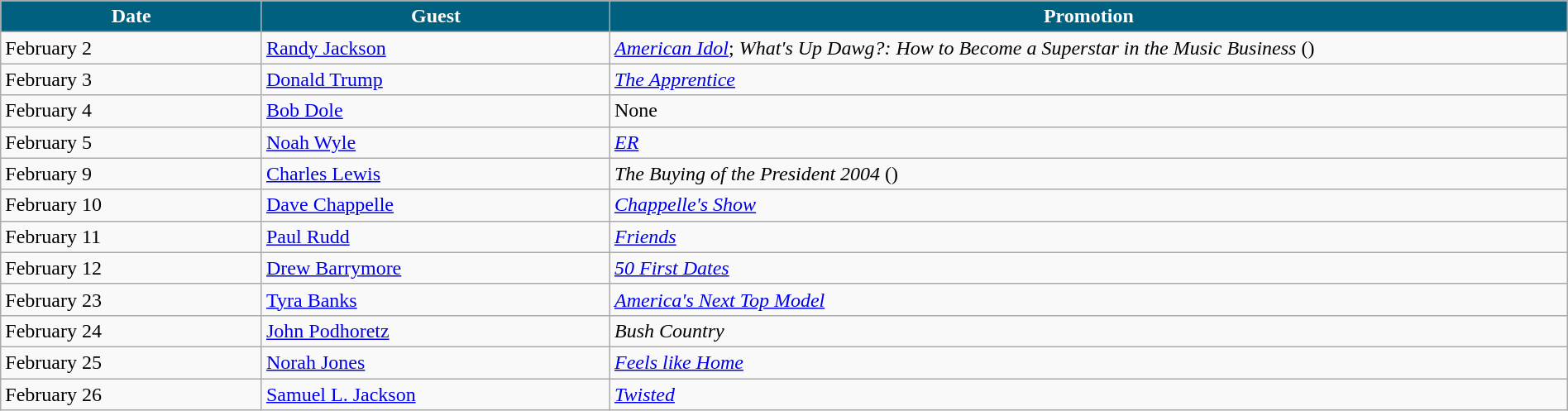<table class="wikitable" width="100%">
<tr bgcolor="#CCCCCC">
<th width="15%" style="background:#006080; color:#FFFFFF">Date</th>
<th width="20%" style="background:#006080; color:#FFFFFF">Guest</th>
<th width="55%" style="background:#006080; color:#FFFFFF">Promotion</th>
</tr>
<tr>
<td>February 2</td>
<td><a href='#'>Randy Jackson</a></td>
<td><em><a href='#'>American Idol</a></em>; <em>What's Up Dawg?: How to Become a Superstar in the Music Business</em> ()</td>
</tr>
<tr>
<td>February 3</td>
<td><a href='#'>Donald Trump</a></td>
<td><em><a href='#'>The Apprentice</a></em></td>
</tr>
<tr>
<td>February 4</td>
<td><a href='#'>Bob Dole</a></td>
<td>None</td>
</tr>
<tr>
<td>February 5</td>
<td><a href='#'>Noah Wyle</a></td>
<td><em><a href='#'>ER</a></em></td>
</tr>
<tr>
<td>February 9</td>
<td><a href='#'>Charles Lewis</a></td>
<td><em>The Buying of the President 2004</em> ()</td>
</tr>
<tr>
<td>February 10</td>
<td><a href='#'>Dave Chappelle</a></td>
<td><em><a href='#'>Chappelle's Show</a></em></td>
</tr>
<tr>
<td>February 11</td>
<td><a href='#'>Paul Rudd</a></td>
<td><em><a href='#'>Friends</a></em></td>
</tr>
<tr>
<td>February 12</td>
<td><a href='#'>Drew Barrymore</a></td>
<td><em><a href='#'>50 First Dates</a></em></td>
</tr>
<tr>
<td>February 23</td>
<td><a href='#'>Tyra Banks</a></td>
<td><em><a href='#'>America's Next Top Model</a></em></td>
</tr>
<tr>
<td>February 24</td>
<td><a href='#'>John Podhoretz</a></td>
<td><em>Bush Country</em></td>
</tr>
<tr>
<td>February 25</td>
<td><a href='#'>Norah Jones</a></td>
<td><em><a href='#'>Feels like Home</a></em></td>
</tr>
<tr>
<td>February 26</td>
<td><a href='#'>Samuel L. Jackson</a></td>
<td><em><a href='#'>Twisted</a></em></td>
</tr>
</table>
